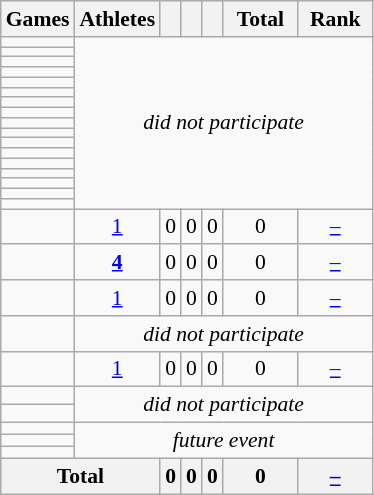<table class="wikitable" style="text-align:center; font-size:90%;">
<tr>
<th>Games</th>
<th style="width:3em;">Athletes</th>
<th width:3.7em; font-weight:bold;"></th>
<th width:3em; font-weight:bold;"></th>
<th width:3em; font-weight:bold;"></th>
<th style="width:3em; font-weight:bold;">Total</th>
<th style="width:3em; font-weight:bold;">Rank</th>
</tr>
<tr>
<td align=left> </td>
<td rowspan="17"; colspan=6><em>did not participate</em></td>
</tr>
<tr>
<td align=left> </td>
</tr>
<tr>
<td align=left> </td>
</tr>
<tr>
<td align=left> </td>
</tr>
<tr>
<td align=left> </td>
</tr>
<tr>
<td align=left> </td>
</tr>
<tr>
<td align=left> </td>
</tr>
<tr>
<td align=left> </td>
</tr>
<tr>
<td align=left> </td>
</tr>
<tr>
<td align=left> </td>
</tr>
<tr>
<td align=left> </td>
</tr>
<tr>
<td align=left> </td>
</tr>
<tr>
<td align=left> </td>
</tr>
<tr>
<td align=left> </td>
</tr>
<tr>
<td align=left> </td>
</tr>
<tr>
<td align=left> </td>
</tr>
<tr>
<td align=left> </td>
</tr>
<tr>
<td align=left> </td>
<td><a href='#'>1</a></td>
<td>0</td>
<td>0</td>
<td>0</td>
<td>0</td>
<td><a href='#'>–</a></td>
</tr>
<tr>
<td align=left> </td>
<td><a href='#'><strong>4</strong></a></td>
<td>0</td>
<td>0</td>
<td>0</td>
<td>0</td>
<td><a href='#'>–</a></td>
</tr>
<tr>
<td align=left> </td>
<td><a href='#'>1</a></td>
<td>0</td>
<td>0</td>
<td>0</td>
<td>0</td>
<td><a href='#'>–</a></td>
</tr>
<tr>
<td align=left> </td>
<td colspan=6><em>did not participate</em></td>
</tr>
<tr>
<td align=left> </td>
<td><a href='#'>1</a></td>
<td>0</td>
<td>0</td>
<td>0</td>
<td>0</td>
<td><a href='#'>–</a></td>
</tr>
<tr>
<td align=left> </td>
<td colspan=6; rowspan=2><em>did not participate</em></td>
</tr>
<tr>
<td align=left> </td>
</tr>
<tr>
<td align=left> </td>
<td colspan=6; rowspan=3><em>future event</em></td>
</tr>
<tr>
<td align=left> </td>
</tr>
<tr>
<td align=left> </td>
</tr>
<tr>
<th colspan=2>Total</th>
<th>0</th>
<th>0</th>
<th>0</th>
<th>0</th>
<th><a href='#'>–</a></th>
</tr>
</table>
